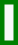<table class="wikitable" style="border: 3px solid green">
<tr>
<td><br></td>
</tr>
</table>
